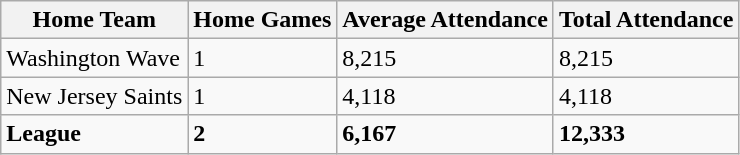<table class="wikitable sortable">
<tr>
<th>Home Team</th>
<th>Home Games</th>
<th>Average Attendance</th>
<th>Total Attendance</th>
</tr>
<tr>
<td>Washington Wave</td>
<td>1</td>
<td>8,215</td>
<td>8,215</td>
</tr>
<tr>
<td>New Jersey Saints</td>
<td>1</td>
<td>4,118</td>
<td>4,118</td>
</tr>
<tr class="sortbottom">
<td><strong>League</strong></td>
<td><strong>2</strong></td>
<td><strong>6,167</strong></td>
<td><strong>12,333</strong></td>
</tr>
</table>
